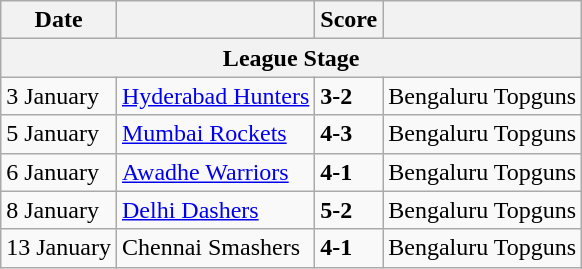<table class="wikitable">
<tr>
<th>Date</th>
<th></th>
<th>Score</th>
<th></th>
</tr>
<tr>
<th colspan="4">League Stage</th>
</tr>
<tr>
<td>3 January</td>
<td><a href='#'>Hyderabad Hunters</a></td>
<td><strong>3-2</strong></td>
<td>Bengaluru Topguns</td>
</tr>
<tr>
<td>5 January</td>
<td><a href='#'>Mumbai Rockets</a></td>
<td><strong>4-3</strong></td>
<td>Bengaluru Topguns</td>
</tr>
<tr>
<td>6 January</td>
<td><a href='#'>Awadhe Warriors</a></td>
<td><strong>4-1</strong></td>
<td>Bengaluru Topguns</td>
</tr>
<tr>
<td>8 January</td>
<td><a href='#'>Delhi Dashers</a></td>
<td><strong>5-2</strong></td>
<td>Bengaluru Topguns</td>
</tr>
<tr>
<td>13 January</td>
<td>Chennai Smashers</td>
<td><strong>4-1</strong></td>
<td>Bengaluru Topguns</td>
</tr>
</table>
